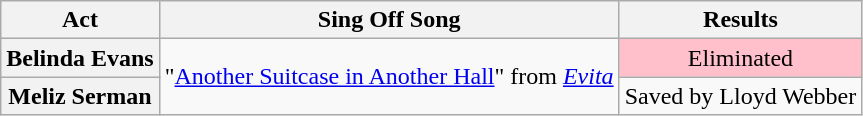<table class="wikitable plainrowheaders" style="text-align:center;">
<tr>
<th scope="col">Act</th>
<th scope="col">Sing Off Song</th>
<th scope="col">Results</th>
</tr>
<tr>
<th scope="row">Belinda Evans</th>
<td rowspan="2">"<a href='#'>Another Suitcase in Another Hall</a>" from <em><a href='#'>Evita</a></em></td>
<td style="background:pink;">Eliminated</td>
</tr>
<tr>
<th scope="row">Meliz Serman</th>
<td>Saved by Lloyd Webber</td>
</tr>
</table>
